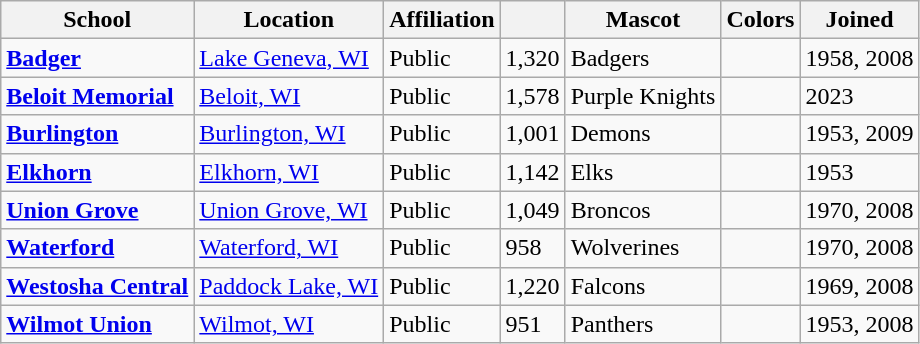<table class="wikitable sortable">
<tr>
<th>School</th>
<th>Location</th>
<th>Affiliation</th>
<th></th>
<th>Mascot</th>
<th>Colors</th>
<th>Joined</th>
</tr>
<tr>
<td><a href='#'><strong>Badger</strong></a></td>
<td><a href='#'>Lake Geneva, WI</a></td>
<td>Public</td>
<td>1,320</td>
<td>Badgers</td>
<td> </td>
<td>1958, 2008</td>
</tr>
<tr>
<td><a href='#'><strong>Beloit Memorial</strong></a></td>
<td><a href='#'>Beloit, WI</a></td>
<td>Public</td>
<td>1,578</td>
<td>Purple Knights</td>
<td> </td>
<td>2023</td>
</tr>
<tr>
<td><a href='#'><strong>Burlington</strong></a></td>
<td><a href='#'>Burlington, WI</a></td>
<td>Public</td>
<td>1,001</td>
<td>Demons</td>
<td> </td>
<td>1953, 2009</td>
</tr>
<tr>
<td><a href='#'><strong>Elkhorn</strong></a></td>
<td><a href='#'>Elkhorn, WI</a></td>
<td>Public</td>
<td>1,142</td>
<td>Elks</td>
<td> </td>
<td>1953</td>
</tr>
<tr>
<td><a href='#'><strong>Union Grove</strong></a></td>
<td><a href='#'>Union Grove, WI</a></td>
<td>Public</td>
<td>1,049</td>
<td>Broncos</td>
<td> </td>
<td>1970, 2008</td>
</tr>
<tr>
<td><a href='#'><strong>Waterford</strong></a></td>
<td><a href='#'>Waterford, WI</a></td>
<td>Public</td>
<td>958</td>
<td>Wolverines</td>
<td> </td>
<td>1970, 2008</td>
</tr>
<tr>
<td><strong><a href='#'>Westosha Central</a></strong></td>
<td><a href='#'>Paddock Lake, WI</a></td>
<td>Public</td>
<td>1,220</td>
<td>Falcons</td>
<td> </td>
<td>1969, 2008</td>
</tr>
<tr>
<td><a href='#'><strong>Wilmot Union</strong></a></td>
<td><a href='#'>Wilmot, WI</a></td>
<td>Public</td>
<td>951</td>
<td>Panthers</td>
<td> </td>
<td>1953, 2008</td>
</tr>
</table>
